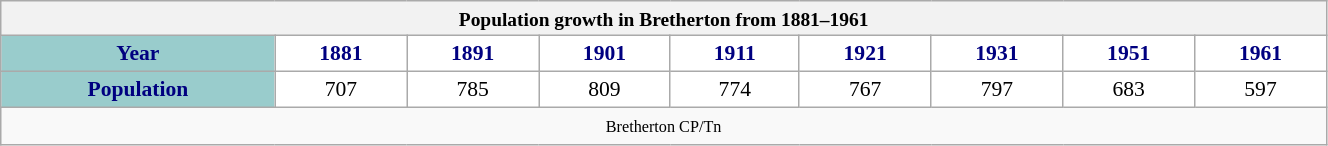<table class="wikitable" style="font-size:90%; width:70%; border:0; text-align:center; line-height:120%;">
<tr>
<th colspan="12" style="text-align:center;font-size:90%;">Population growth in Bretherton from 1881–1961</th>
</tr>
<tr>
<th style="background:#9cc; color:navy; height:17px;">Year</th>
<th style="background:#fff; color:navy;">1881</th>
<th style="background:#fff; color:navy;">1891</th>
<th style="background:#fff; color:navy;">1901</th>
<th style="background:#fff; color:navy;">1911</th>
<th style="background:#fff; color:navy;">1921</th>
<th style="background:#fff; color:navy;">1931</th>
<th style="background:#fff; color:navy;">1951</th>
<th style="background:#fff; color:navy;">1961</th>
</tr>
<tr style="text-align:center;">
<th style="background:#9cc; color:navy; height:17px;">Population</th>
<td style="background:#fff; color:black;">707</td>
<td style="background:#fff; color:black;">785</td>
<td style="background:#fff; color:black;">809</td>
<td style="background:#fff; color:black;">774</td>
<td style="background:#fff; color:black;">767</td>
<td style="background:#fff; color:black;">797</td>
<td style="background:#fff; color:black;">683</td>
<td style="background:#fff; color:black;">597</td>
</tr>
<tr>
<td colspan="12" style="text-align:center;font-size:90%;"><small>Bretherton CP/Tn</small></td>
</tr>
</table>
